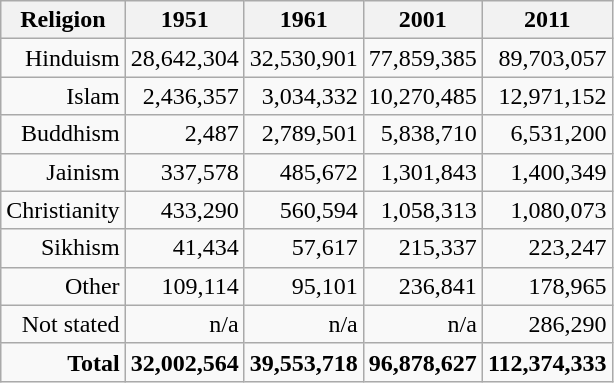<table class="wikitable sortable"  style="text-align: right;">
<tr>
<th>Religion</th>
<th>1951</th>
<th>1961</th>
<th>2001</th>
<th>2011</th>
</tr>
<tr>
<td>Hinduism</td>
<td>28,642,304</td>
<td>32,530,901</td>
<td>77,859,385</td>
<td>89,703,057</td>
</tr>
<tr>
<td>Islam</td>
<td>2,436,357</td>
<td>3,034,332</td>
<td>10,270,485</td>
<td>12,971,152</td>
</tr>
<tr>
<td>Buddhism</td>
<td>2,487</td>
<td>2,789,501</td>
<td>5,838,710</td>
<td>6,531,200</td>
</tr>
<tr>
<td>Jainism</td>
<td>337,578</td>
<td>485,672</td>
<td>1,301,843</td>
<td>1,400,349</td>
</tr>
<tr>
<td>Christianity</td>
<td>433,290</td>
<td>560,594</td>
<td>1,058,313</td>
<td>1,080,073</td>
</tr>
<tr>
<td>Sikhism</td>
<td>41,434</td>
<td>57,617</td>
<td>215,337</td>
<td>223,247</td>
</tr>
<tr>
<td>Other</td>
<td>109,114</td>
<td>95,101</td>
<td>236,841</td>
<td>178,965</td>
</tr>
<tr>
<td>Not stated</td>
<td>n/a</td>
<td>n/a</td>
<td>n/a</td>
<td>286,290</td>
</tr>
<tr>
<td><strong>Total</strong></td>
<td><strong>32,002,564</strong></td>
<td><strong>39,553,718</strong></td>
<td><strong>96,878,627</strong></td>
<td><strong>112,374,333</strong></td>
</tr>
</table>
